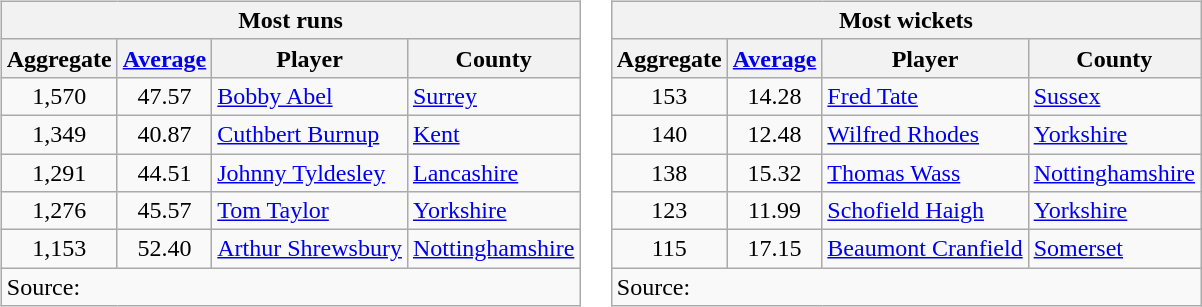<table>
<tr valign="top">
<td><br><table class="wikitable" style="text-align:left;">
<tr>
<th colspan=4>Most runs</th>
</tr>
<tr>
<th>Aggregate</th>
<th><a href='#'>Average</a></th>
<th>Player</th>
<th>County</th>
</tr>
<tr>
<td style="text-align:center;">1,570</td>
<td style="text-align:center;">47.57</td>
<td><a href='#'>Bobby Abel</a></td>
<td><a href='#'>Surrey</a></td>
</tr>
<tr>
<td style="text-align:center;">1,349</td>
<td style="text-align:center;">40.87</td>
<td><a href='#'>Cuthbert Burnup</a></td>
<td><a href='#'>Kent</a></td>
</tr>
<tr>
<td style="text-align:center;">1,291</td>
<td style="text-align:center;">44.51</td>
<td><a href='#'>Johnny Tyldesley</a></td>
<td><a href='#'>Lancashire</a></td>
</tr>
<tr>
<td style="text-align:center;">1,276</td>
<td style="text-align:center;">45.57</td>
<td><a href='#'>Tom Taylor</a></td>
<td><a href='#'>Yorkshire</a></td>
</tr>
<tr>
<td style="text-align:center;">1,153</td>
<td style="text-align:center;">52.40</td>
<td><a href='#'>Arthur Shrewsbury</a></td>
<td><a href='#'>Nottinghamshire</a></td>
</tr>
<tr>
<td colspan=4 align="left">Source:</td>
</tr>
</table>
</td>
<td><br><table class="wikitable" style="text-align:left;">
<tr>
<th colspan=4>Most wickets</th>
</tr>
<tr>
<th>Aggregate</th>
<th><a href='#'>Average</a></th>
<th>Player</th>
<th>County</th>
</tr>
<tr>
<td style="text-align:center;">153</td>
<td style="text-align:center;">14.28</td>
<td><a href='#'>Fred Tate</a></td>
<td><a href='#'>Sussex</a></td>
</tr>
<tr>
<td style="text-align:center;">140</td>
<td style="text-align:center;">12.48</td>
<td><a href='#'>Wilfred Rhodes</a></td>
<td><a href='#'>Yorkshire</a></td>
</tr>
<tr>
<td style="text-align:center;">138</td>
<td style="text-align:center;">15.32</td>
<td><a href='#'>Thomas Wass</a></td>
<td><a href='#'>Nottinghamshire</a></td>
</tr>
<tr>
<td style="text-align:center;">123</td>
<td style="text-align:center;">11.99</td>
<td><a href='#'>Schofield Haigh</a></td>
<td><a href='#'>Yorkshire</a></td>
</tr>
<tr>
<td style="text-align:center;">115</td>
<td style="text-align:center;">17.15</td>
<td><a href='#'>Beaumont Cranfield</a></td>
<td><a href='#'>Somerset</a></td>
</tr>
<tr>
<td colspan=4 align="left">Source:</td>
</tr>
</table>
</td>
</tr>
</table>
